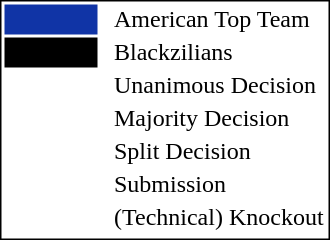<table style="border:1px solid black;" align=left>
<tr>
<td style="background:#1034A6; width:40px;"></td>
<td> </td>
<td>American Top Team</td>
</tr>
<tr>
<td style="background:black; width:40px;"></td>
<td> </td>
<td>Blackzilians</td>
</tr>
<tr>
<td style="width:60px;"></td>
<td> </td>
<td>Unanimous Decision</td>
</tr>
<tr>
<td style="width:60px;"></td>
<td> </td>
<td>Majority Decision</td>
</tr>
<tr>
<td style="width:60px;"></td>
<td> </td>
<td>Split Decision</td>
</tr>
<tr>
<td style="width:60px;"></td>
<td> </td>
<td>Submission</td>
</tr>
<tr>
<td style="width:60px;"></td>
<td> </td>
<td>(Technical) Knockout</td>
</tr>
<tr>
</tr>
</table>
